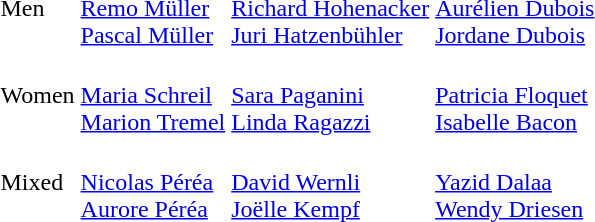<table>
<tr>
<td>Men<br></td>
<td><br><a href='#'>Remo Müller</a><br><a href='#'>Pascal Müller</a></td>
<td><br><a href='#'>Richard Hohenacker</a><br><a href='#'>Juri Hatzenbühler</a></td>
<td><br><a href='#'>Aurélien Dubois</a><br><a href='#'>Jordane Dubois</a></td>
</tr>
<tr>
<td>Women<br></td>
<td><br><a href='#'>Maria Schreil</a><br><a href='#'>Marion Tremel</a></td>
<td><br><a href='#'>Sara Paganini</a><br><a href='#'>Linda Ragazzi</a></td>
<td><br><a href='#'>Patricia Floquet</a><br><a href='#'>Isabelle Bacon</a></td>
</tr>
<tr>
<td>Mixed<br></td>
<td><br><a href='#'>Nicolas Péréa</a><br><a href='#'>Aurore Péréa</a></td>
<td><br><a href='#'>David Wernli</a><br><a href='#'>Joëlle Kempf</a></td>
<td><br><a href='#'>Yazid Dalaa</a><br><a href='#'>Wendy Driesen</a></td>
</tr>
</table>
